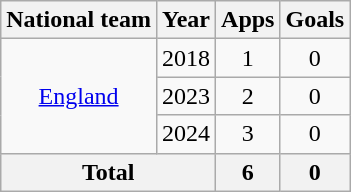<table class="wikitable" style="text-align: center;">
<tr>
<th>National team</th>
<th>Year</th>
<th>Apps</th>
<th>Goals</th>
</tr>
<tr>
<td rowspan="3"><a href='#'>England</a></td>
<td>2018</td>
<td>1</td>
<td>0</td>
</tr>
<tr>
<td>2023</td>
<td>2</td>
<td>0</td>
</tr>
<tr>
<td>2024</td>
<td>3</td>
<td>0</td>
</tr>
<tr>
<th colspan="2">Total</th>
<th>6</th>
<th>0</th>
</tr>
</table>
